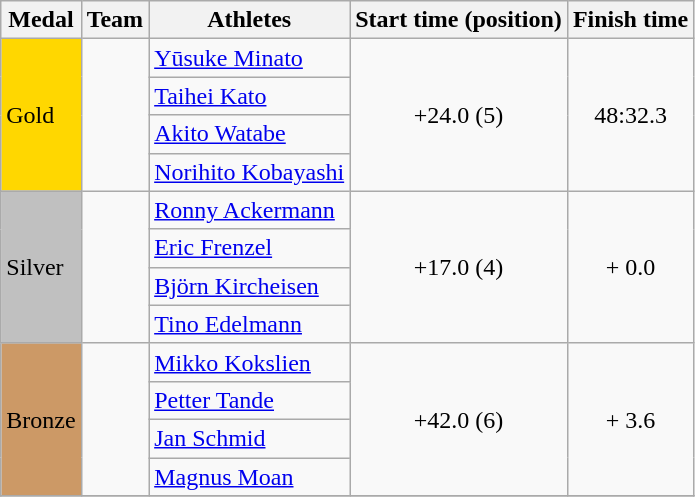<table class="wikitable">
<tr>
<th align=left>Medal</th>
<th>Team</th>
<th>Athletes</th>
<th align=Center>Start time (position)</th>
<th>Finish time</th>
</tr>
<tr>
<td bgcolor="gold" align=left rowspan="4">Gold</td>
<td align=left rowspan="4"></td>
<td align=left><a href='#'>Yūsuke Minato</a></td>
<td align=center rowspan="4">+24.0 (5)</td>
<td align=center rowspan="4">48:32.3</td>
</tr>
<tr>
<td align=left><a href='#'>Taihei Kato</a></td>
</tr>
<tr>
<td align=left><a href='#'>Akito Watabe</a></td>
</tr>
<tr>
<td align=left><a href='#'>Norihito Kobayashi</a></td>
</tr>
<tr>
<td bgcolor="silver" align=left rowspan="4">Silver</td>
<td align=left rowspan="4"></td>
<td align=left><a href='#'>Ronny Ackermann</a></td>
<td align=center rowspan="4">+17.0 (4)</td>
<td align=center rowspan="4">+ 0.0</td>
</tr>
<tr>
<td align=left><a href='#'>Eric Frenzel</a></td>
</tr>
<tr>
<td align=left><a href='#'>Björn Kircheisen</a></td>
</tr>
<tr>
<td align=left><a href='#'>Tino Edelmann</a></td>
</tr>
<tr>
<td bgcolor="CC9966" align=left rowspan="4">Bronze</td>
<td align=left rowspan="4"></td>
<td align=left><a href='#'>Mikko Kokslien</a></td>
<td align=center rowspan="4">+42.0 (6)</td>
<td align=center rowspan="4">+ 3.6</td>
</tr>
<tr>
<td align=left><a href='#'>Petter Tande</a></td>
</tr>
<tr>
<td align=left><a href='#'>Jan Schmid</a></td>
</tr>
<tr>
<td align=left><a href='#'>Magnus Moan</a></td>
</tr>
<tr>
</tr>
</table>
